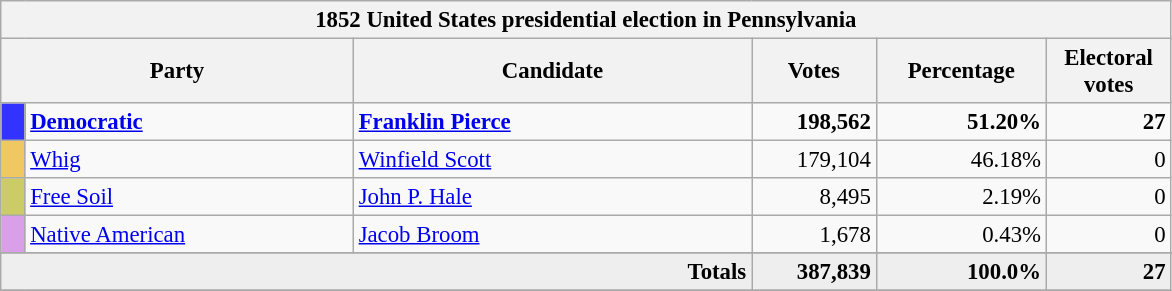<table class="wikitable" style="font-size: 95%;">
<tr>
<th colspan="6">1852 United States presidential election in Pennsylvania</th>
</tr>
<tr>
<th colspan="2" style="width: 15em">Party</th>
<th style="width: 17em">Candidate</th>
<th style="width: 5em">Votes</th>
<th style="width: 7em">Percentage</th>
<th style="width: 5em">Electoral votes</th>
</tr>
<tr>
<th style="background-color:#3333FF; width: 3px"></th>
<td style="width: 130px"><strong><a href='#'>Democratic</a></strong></td>
<td><strong><a href='#'>Franklin Pierce</a></strong></td>
<td align="right"><strong>198,562</strong></td>
<td align="right"><strong>51.20%</strong></td>
<td align="right"><strong>27</strong></td>
</tr>
<tr>
<th style="background-color:#F0C862; width: 3px"></th>
<td style="width: 130px"><a href='#'>Whig</a></td>
<td><a href='#'>Winfield Scott</a></td>
<td align="right">179,104</td>
<td align="right">46.18%</td>
<td align="right">0</td>
</tr>
<tr>
<th style="background-color:#CCCC66; width: 3px"></th>
<td style="width: 130px"><a href='#'>Free Soil</a></td>
<td><a href='#'>John P. Hale</a></td>
<td align="right">8,495</td>
<td align="right">2.19%</td>
<td align="right">0</td>
</tr>
<tr>
<th style="background-color:#D99FE8; width: 3px"></th>
<td style="width: 130px"><a href='#'>Native American</a></td>
<td><a href='#'>Jacob Broom</a></td>
<td align="right">1,678</td>
<td align="right">0.43%</td>
<td align="right">0</td>
</tr>
<tr>
</tr>
<tr bgcolor="#EEEEEE">
<td colspan="3" align="right"><strong>Totals</strong></td>
<td align="right"><strong>387,839</strong></td>
<td align="right"><strong>100.0%</strong></td>
<td align="right"><strong>27</strong></td>
</tr>
<tr>
</tr>
</table>
